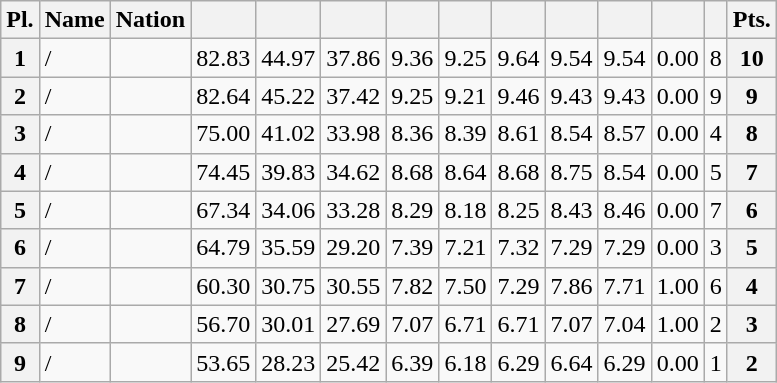<table class="wikitable sortable" style="text-align:center">
<tr>
<th>Pl.</th>
<th>Name</th>
<th>Nation</th>
<th></th>
<th></th>
<th></th>
<th></th>
<th></th>
<th></th>
<th></th>
<th></th>
<th></th>
<th></th>
<th>Pts.</th>
</tr>
<tr>
<th>1</th>
<td align="left"> / </td>
<td align="left"></td>
<td>82.83</td>
<td>44.97</td>
<td>37.86</td>
<td>9.36</td>
<td>9.25</td>
<td>9.64</td>
<td>9.54</td>
<td>9.54</td>
<td>0.00</td>
<td>8</td>
<th>10</th>
</tr>
<tr>
<th>2</th>
<td align="left"> / </td>
<td align="left"></td>
<td>82.64</td>
<td>45.22</td>
<td>37.42</td>
<td>9.25</td>
<td>9.21</td>
<td>9.46</td>
<td>9.43</td>
<td>9.43</td>
<td>0.00</td>
<td>9</td>
<th>9</th>
</tr>
<tr>
<th>3</th>
<td align="left"> / </td>
<td align="left"></td>
<td>75.00</td>
<td>41.02</td>
<td>33.98</td>
<td>8.36</td>
<td>8.39</td>
<td>8.61</td>
<td>8.54</td>
<td>8.57</td>
<td>0.00</td>
<td>4</td>
<th>8</th>
</tr>
<tr>
<th>4</th>
<td align="left"> / </td>
<td align="left"></td>
<td>74.45</td>
<td>39.83</td>
<td>34.62</td>
<td>8.68</td>
<td>8.64</td>
<td>8.68</td>
<td>8.75</td>
<td>8.54</td>
<td>0.00</td>
<td>5</td>
<th>7</th>
</tr>
<tr>
<th>5</th>
<td align="left"> / </td>
<td align="left"></td>
<td>67.34</td>
<td>34.06</td>
<td>33.28</td>
<td>8.29</td>
<td>8.18</td>
<td>8.25</td>
<td>8.43</td>
<td>8.46</td>
<td>0.00</td>
<td>7</td>
<th>6</th>
</tr>
<tr>
<th>6</th>
<td align="left"> / </td>
<td align="left"></td>
<td>64.79</td>
<td>35.59</td>
<td>29.20</td>
<td>7.39</td>
<td>7.21</td>
<td>7.32</td>
<td>7.29</td>
<td>7.29</td>
<td>0.00</td>
<td>3</td>
<th>5</th>
</tr>
<tr>
<th>7</th>
<td align="left"> / </td>
<td align="left"></td>
<td>60.30</td>
<td>30.75</td>
<td>30.55</td>
<td>7.82</td>
<td>7.50</td>
<td>7.29</td>
<td>7.86</td>
<td>7.71</td>
<td>1.00</td>
<td>6</td>
<th>4</th>
</tr>
<tr>
<th>8</th>
<td align="left"> / </td>
<td align="left"></td>
<td>56.70</td>
<td>30.01</td>
<td>27.69</td>
<td>7.07</td>
<td>6.71</td>
<td>6.71</td>
<td>7.07</td>
<td>7.04</td>
<td>1.00</td>
<td>2</td>
<th>3</th>
</tr>
<tr>
<th>9</th>
<td align="left"> / </td>
<td align="left"></td>
<td>53.65</td>
<td>28.23</td>
<td>25.42</td>
<td>6.39</td>
<td>6.18</td>
<td>6.29</td>
<td>6.64</td>
<td>6.29</td>
<td>0.00</td>
<td>1</td>
<th>2</th>
</tr>
</table>
